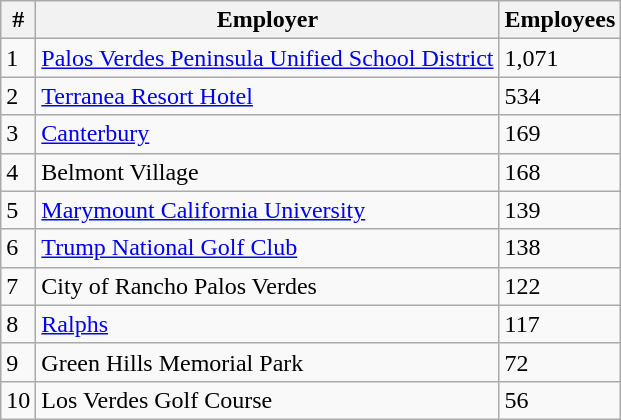<table class="wikitable">
<tr>
<th>#</th>
<th>Employer</th>
<th>Employees</th>
</tr>
<tr>
<td>1</td>
<td><a href='#'>Palos Verdes Peninsula Unified School District</a></td>
<td>1,071</td>
</tr>
<tr>
<td>2</td>
<td><a href='#'>Terranea Resort Hotel</a></td>
<td>534</td>
</tr>
<tr>
<td>3</td>
<td><a href='#'>Canterbury</a></td>
<td>169</td>
</tr>
<tr>
<td>4</td>
<td>Belmont Village</td>
<td>168</td>
</tr>
<tr>
<td>5</td>
<td><a href='#'>Marymount California University</a></td>
<td>139</td>
</tr>
<tr>
<td>6</td>
<td><a href='#'>Trump National Golf Club</a></td>
<td>138</td>
</tr>
<tr>
<td>7</td>
<td>City of Rancho Palos Verdes</td>
<td>122</td>
</tr>
<tr>
<td>8</td>
<td><a href='#'>Ralphs</a></td>
<td>117</td>
</tr>
<tr>
<td>9</td>
<td>Green Hills Memorial Park</td>
<td>72</td>
</tr>
<tr>
<td>10</td>
<td>Los Verdes Golf Course</td>
<td>56</td>
</tr>
</table>
